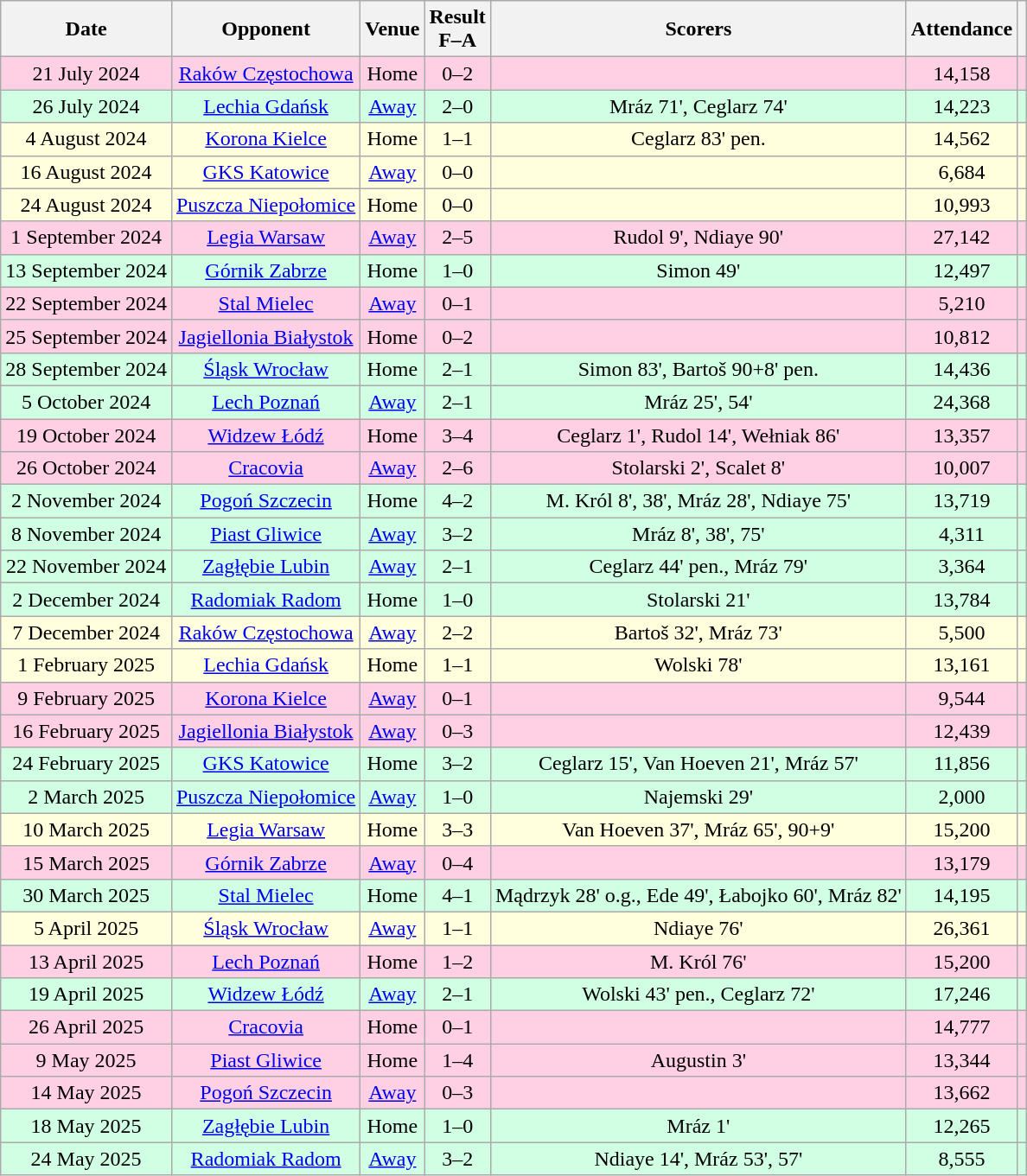<table class="wikitable sortable" style="text-align:center">
<tr>
<th>Date</th>
<th>Opponent</th>
<th>Venue</th>
<th>Result<br>F–A</th>
<th class="unsortable">Scorers</th>
<th>Attendance</th>
<th class="unsortable"></th>
</tr>
<tr bgcolor="#ffd0e3">
<td>21 July 2024</td>
<td><a href='#'>Raków Częstochowa</a></td>
<td>Home</td>
<td>0–2</td>
<td></td>
<td>14,158</td>
<td></td>
</tr>
<tr bgcolor="#d0ffe3">
<td>26 July 2024</td>
<td><a href='#'>Lechia Gdańsk</a></td>
<td><a href='#'>Away</a></td>
<td>2–0</td>
<td>Mráz 71', Ceglarz 74'</td>
<td>14,223</td>
<td></td>
</tr>
<tr bgcolor="#ffffdd">
<td>4 August 2024</td>
<td><a href='#'>Korona Kielce</a></td>
<td>Home</td>
<td>1–1</td>
<td>Ceglarz 83' pen.</td>
<td>14,562</td>
<td></td>
</tr>
<tr bgcolor="#ffffdd">
<td>16 August 2024</td>
<td><a href='#'>GKS Katowice</a></td>
<td><a href='#'>Away</a></td>
<td>0–0</td>
<td></td>
<td>6,684</td>
<td></td>
</tr>
<tr bgcolor="#ffffdd">
<td>24 August 2024</td>
<td><a href='#'>Puszcza Niepołomice</a></td>
<td>Home</td>
<td>0–0</td>
<td></td>
<td>10,993</td>
<td></td>
</tr>
<tr bgcolor="#ffd0e3">
<td>1 September 2024</td>
<td><a href='#'>Legia Warsaw</a></td>
<td><a href='#'>Away</a></td>
<td>2–5</td>
<td>Rudol 9', Ndiaye 90'</td>
<td>27,142</td>
<td></td>
</tr>
<tr bgcolor="#d0ffe3">
<td>13 September 2024</td>
<td><a href='#'>Górnik Zabrze</a></td>
<td>Home</td>
<td>1–0</td>
<td>Simon 49'</td>
<td>12,497</td>
<td></td>
</tr>
<tr bgcolor="#ffd0e3">
<td>22 September 2024</td>
<td><a href='#'>Stal Mielec</a></td>
<td><a href='#'>Away</a></td>
<td>0–1</td>
<td></td>
<td>5,210</td>
<td></td>
</tr>
<tr bgcolor="#ffd0e3">
<td>25 September 2024</td>
<td><a href='#'>Jagiellonia Białystok</a></td>
<td>Home</td>
<td>0–2</td>
<td></td>
<td>10,812</td>
<td></td>
</tr>
<tr bgcolor="#d0ffe3">
<td>28 September 2024</td>
<td><a href='#'>Śląsk Wrocław</a></td>
<td>Home</td>
<td>2–1</td>
<td>Simon 83', Bartoš 90+8' pen.</td>
<td>14,436</td>
<td></td>
</tr>
<tr bgcolor="#d0ffe3">
<td>5 October 2024</td>
<td><a href='#'>Lech Poznań</a></td>
<td><a href='#'>Away</a></td>
<td>2–1</td>
<td>Mráz 25', 54'</td>
<td>24,368</td>
<td></td>
</tr>
<tr bgcolor="#ffd0e3">
<td>19 October 2024</td>
<td><a href='#'>Widzew Łódź</a></td>
<td>Home</td>
<td>3–4</td>
<td>Ceglarz 1', Rudol 14', Wełniak 86'</td>
<td>13,357</td>
<td></td>
</tr>
<tr bgcolor="#ffd0e3">
<td>26 October 2024</td>
<td><a href='#'>Cracovia</a></td>
<td><a href='#'>Away</a></td>
<td>2–6</td>
<td>Stolarski 2', Scalet 8'</td>
<td>10,007</td>
<td></td>
</tr>
<tr bgcolor="#d0ffe3">
<td>2 November 2024</td>
<td><a href='#'>Pogoń Szczecin</a></td>
<td>Home</td>
<td>4–2</td>
<td>M. Król 8', 38', Mráz 28', Ndiaye 75'</td>
<td>13,719</td>
<td></td>
</tr>
<tr bgcolor="#d0ffe3">
<td>8 November 2024</td>
<td><a href='#'>Piast Gliwice</a></td>
<td><a href='#'>Away</a></td>
<td>3–2</td>
<td>Mráz 8', 38', 75'</td>
<td>4,311</td>
<td></td>
</tr>
<tr bgcolor="#d0ffe3">
<td>22 November 2024</td>
<td><a href='#'>Zagłębie Lubin</a></td>
<td><a href='#'>Away</a></td>
<td>2–1</td>
<td>Ceglarz 44' pen., Mráz 79'</td>
<td>3,364</td>
<td></td>
</tr>
<tr bgcolor="#d0ffe3">
<td>2 December 2024</td>
<td><a href='#'>Radomiak Radom</a></td>
<td>Home</td>
<td>1–0</td>
<td>Stolarski 21'</td>
<td>13,784</td>
<td></td>
</tr>
<tr bgcolor="#ffffdd">
<td>7 December 2024</td>
<td><a href='#'>Raków Częstochowa</a></td>
<td><a href='#'>Away</a></td>
<td>2–2</td>
<td>Bartoš 32', Mráz 73'</td>
<td>5,500</td>
<td></td>
</tr>
<tr bgcolor="#ffffdd">
<td>1 February 2025</td>
<td><a href='#'>Lechia Gdańsk</a></td>
<td>Home</td>
<td>1–1</td>
<td>Wolski 78'</td>
<td>13,161</td>
<td></td>
</tr>
<tr bgcolor="#ffd0e3">
<td>9 February 2025</td>
<td><a href='#'>Korona Kielce</a></td>
<td><a href='#'>Away</a></td>
<td>0–1</td>
<td></td>
<td>9,544</td>
<td></td>
</tr>
<tr bgcolor="#ffd0e3">
<td>16 February 2025</td>
<td><a href='#'>Jagiellonia Białystok</a></td>
<td><a href='#'>Away</a></td>
<td>0–3</td>
<td></td>
<td>12,439</td>
<td></td>
</tr>
<tr bgcolor="#d0ffe3">
<td>24 February 2025</td>
<td><a href='#'>GKS Katowice</a></td>
<td>Home</td>
<td>3–2</td>
<td>Ceglarz 15', Van Hoeven 21', Mráz 57'</td>
<td>11,856</td>
<td></td>
</tr>
<tr bgcolor="#d0ffe3">
<td>2 March 2025</td>
<td><a href='#'>Puszcza Niepołomice</a></td>
<td><a href='#'>Away</a></td>
<td>1–0</td>
<td>Najemski 29'</td>
<td>2,000</td>
<td></td>
</tr>
<tr bgcolor="#ffffdd">
<td>10 March 2025</td>
<td><a href='#'>Legia Warsaw</a></td>
<td>Home</td>
<td>3–3</td>
<td>Van Hoeven 37', Mráz 65', 90+9'</td>
<td>15,200</td>
<td></td>
</tr>
<tr bgcolor="#ffd0e3">
<td>15 March 2025</td>
<td><a href='#'>Górnik Zabrze</a></td>
<td><a href='#'>Away</a></td>
<td>0–4</td>
<td></td>
<td>13,179</td>
<td></td>
</tr>
<tr bgcolor="#d0ffe3">
<td>30 March 2025</td>
<td><a href='#'>Stal Mielec</a></td>
<td>Home</td>
<td>4–1</td>
<td>Mądrzyk 28' o.g., Ede 49', Łabojko 60', Mráz 82'</td>
<td>14,195</td>
<td></td>
</tr>
<tr bgcolor="#ffffdd">
<td>5 April 2025</td>
<td><a href='#'>Śląsk Wrocław</a></td>
<td><a href='#'>Away</a></td>
<td>1–1</td>
<td>Ndiaye 76'</td>
<td>26,361</td>
<td></td>
</tr>
<tr bgcolor="#ffd0e3">
<td>13 April 2025</td>
<td><a href='#'>Lech Poznań</a></td>
<td>Home</td>
<td>1–2</td>
<td>M. Król 76'</td>
<td>15,200</td>
<td></td>
</tr>
<tr bgcolor="#d0ffe3">
<td>19 April 2025</td>
<td><a href='#'>Widzew Łódź</a></td>
<td><a href='#'>Away</a></td>
<td>2–1</td>
<td>Wolski 43' pen., Ceglarz 72'</td>
<td>17,246</td>
<td></td>
</tr>
<tr bgcolor="#ffd0e3">
<td>26 April 2025</td>
<td><a href='#'>Cracovia</a></td>
<td>Home</td>
<td>0–1</td>
<td></td>
<td>14,777</td>
<td></td>
</tr>
<tr bgcolor="#ffd0e3">
<td>9 May 2025</td>
<td><a href='#'>Piast Gliwice</a></td>
<td>Home</td>
<td>1–4</td>
<td>Augustin 3'</td>
<td>13,344</td>
<td></td>
</tr>
<tr bgcolor="#ffd0e3">
<td>14 May 2025</td>
<td><a href='#'>Pogoń Szczecin</a></td>
<td><a href='#'>Away</a></td>
<td>0–3</td>
<td></td>
<td>13,662</td>
<td></td>
</tr>
<tr bgcolor="#d0ffe3">
<td>18 May 2025</td>
<td><a href='#'>Zagłębie Lubin</a></td>
<td>Home</td>
<td>1–0</td>
<td>Mráz 1'</td>
<td>12,265</td>
<td></td>
</tr>
<tr bgcolor="#d0ffe3">
<td>24 May 2025</td>
<td><a href='#'>Radomiak Radom</a></td>
<td><a href='#'>Away</a></td>
<td>3–2</td>
<td>Ndiaye 14', Mráz 53', 57'</td>
<td>8,555</td>
<td></td>
</tr>
</table>
